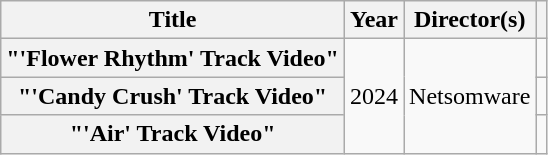<table class="wikitable plainrowheaders" style="text-align:center">
<tr>
<th scope="col">Title</th>
<th scope="col">Year</th>
<th scope="col">Director(s)</th>
<th scope="col"></th>
</tr>
<tr>
<th scope="row">"'Flower Rhythm' Track Video"</th>
<td rowspan="3">2024</td>
<td rowspan="3">Netsomware</td>
<td></td>
</tr>
<tr>
<th scope="row">"'Candy Crush' Track Video"</th>
<td></td>
</tr>
<tr>
<th scope="row">"'Air' Track Video"</th>
<td></td>
</tr>
</table>
